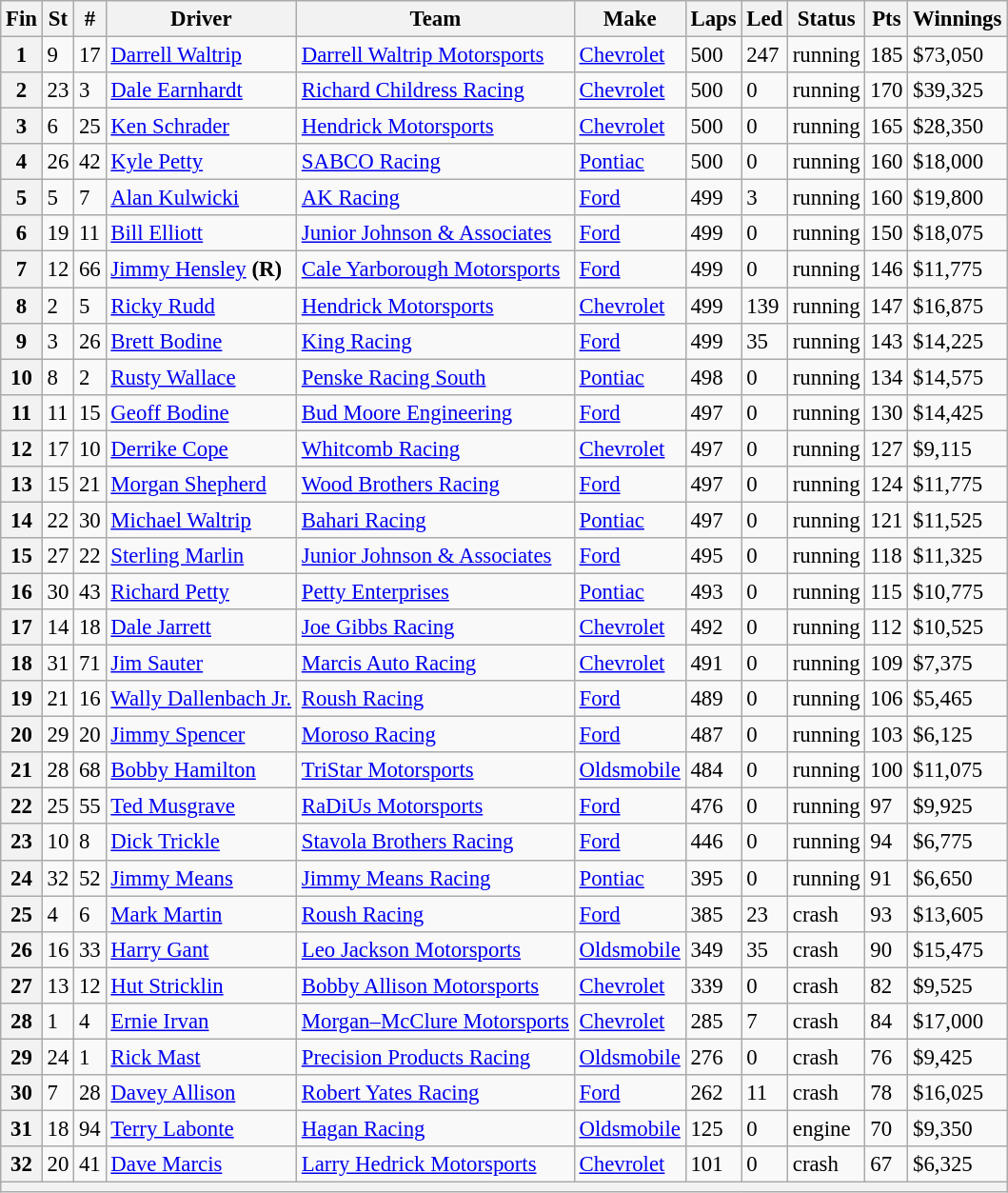<table class="wikitable" style="font-size:95%">
<tr>
<th>Fin</th>
<th>St</th>
<th>#</th>
<th>Driver</th>
<th>Team</th>
<th>Make</th>
<th>Laps</th>
<th>Led</th>
<th>Status</th>
<th>Pts</th>
<th>Winnings</th>
</tr>
<tr>
<th>1</th>
<td>9</td>
<td>17</td>
<td><a href='#'>Darrell Waltrip</a></td>
<td><a href='#'>Darrell Waltrip Motorsports</a></td>
<td><a href='#'>Chevrolet</a></td>
<td>500</td>
<td>247</td>
<td>running</td>
<td>185</td>
<td>$73,050</td>
</tr>
<tr>
<th>2</th>
<td>23</td>
<td>3</td>
<td><a href='#'>Dale Earnhardt</a></td>
<td><a href='#'>Richard Childress Racing</a></td>
<td><a href='#'>Chevrolet</a></td>
<td>500</td>
<td>0</td>
<td>running</td>
<td>170</td>
<td>$39,325</td>
</tr>
<tr>
<th>3</th>
<td>6</td>
<td>25</td>
<td><a href='#'>Ken Schrader</a></td>
<td><a href='#'>Hendrick Motorsports</a></td>
<td><a href='#'>Chevrolet</a></td>
<td>500</td>
<td>0</td>
<td>running</td>
<td>165</td>
<td>$28,350</td>
</tr>
<tr>
<th>4</th>
<td>26</td>
<td>42</td>
<td><a href='#'>Kyle Petty</a></td>
<td><a href='#'>SABCO Racing</a></td>
<td><a href='#'>Pontiac</a></td>
<td>500</td>
<td>0</td>
<td>running</td>
<td>160</td>
<td>$18,000</td>
</tr>
<tr>
<th>5</th>
<td>5</td>
<td>7</td>
<td><a href='#'>Alan Kulwicki</a></td>
<td><a href='#'>AK Racing</a></td>
<td><a href='#'>Ford</a></td>
<td>499</td>
<td>3</td>
<td>running</td>
<td>160</td>
<td>$19,800</td>
</tr>
<tr>
<th>6</th>
<td>19</td>
<td>11</td>
<td><a href='#'>Bill Elliott</a></td>
<td><a href='#'>Junior Johnson & Associates</a></td>
<td><a href='#'>Ford</a></td>
<td>499</td>
<td>0</td>
<td>running</td>
<td>150</td>
<td>$18,075</td>
</tr>
<tr>
<th>7</th>
<td>12</td>
<td>66</td>
<td><a href='#'>Jimmy Hensley</a> <strong>(R)</strong></td>
<td><a href='#'>Cale Yarborough Motorsports</a></td>
<td><a href='#'>Ford</a></td>
<td>499</td>
<td>0</td>
<td>running</td>
<td>146</td>
<td>$11,775</td>
</tr>
<tr>
<th>8</th>
<td>2</td>
<td>5</td>
<td><a href='#'>Ricky Rudd</a></td>
<td><a href='#'>Hendrick Motorsports</a></td>
<td><a href='#'>Chevrolet</a></td>
<td>499</td>
<td>139</td>
<td>running</td>
<td>147</td>
<td>$16,875</td>
</tr>
<tr>
<th>9</th>
<td>3</td>
<td>26</td>
<td><a href='#'>Brett Bodine</a></td>
<td><a href='#'>King Racing</a></td>
<td><a href='#'>Ford</a></td>
<td>499</td>
<td>35</td>
<td>running</td>
<td>143</td>
<td>$14,225</td>
</tr>
<tr>
<th>10</th>
<td>8</td>
<td>2</td>
<td><a href='#'>Rusty Wallace</a></td>
<td><a href='#'>Penske Racing South</a></td>
<td><a href='#'>Pontiac</a></td>
<td>498</td>
<td>0</td>
<td>running</td>
<td>134</td>
<td>$14,575</td>
</tr>
<tr>
<th>11</th>
<td>11</td>
<td>15</td>
<td><a href='#'>Geoff Bodine</a></td>
<td><a href='#'>Bud Moore Engineering</a></td>
<td><a href='#'>Ford</a></td>
<td>497</td>
<td>0</td>
<td>running</td>
<td>130</td>
<td>$14,425</td>
</tr>
<tr>
<th>12</th>
<td>17</td>
<td>10</td>
<td><a href='#'>Derrike Cope</a></td>
<td><a href='#'>Whitcomb Racing</a></td>
<td><a href='#'>Chevrolet</a></td>
<td>497</td>
<td>0</td>
<td>running</td>
<td>127</td>
<td>$9,115</td>
</tr>
<tr>
<th>13</th>
<td>15</td>
<td>21</td>
<td><a href='#'>Morgan Shepherd</a></td>
<td><a href='#'>Wood Brothers Racing</a></td>
<td><a href='#'>Ford</a></td>
<td>497</td>
<td>0</td>
<td>running</td>
<td>124</td>
<td>$11,775</td>
</tr>
<tr>
<th>14</th>
<td>22</td>
<td>30</td>
<td><a href='#'>Michael Waltrip</a></td>
<td><a href='#'>Bahari Racing</a></td>
<td><a href='#'>Pontiac</a></td>
<td>497</td>
<td>0</td>
<td>running</td>
<td>121</td>
<td>$11,525</td>
</tr>
<tr>
<th>15</th>
<td>27</td>
<td>22</td>
<td><a href='#'>Sterling Marlin</a></td>
<td><a href='#'>Junior Johnson & Associates</a></td>
<td><a href='#'>Ford</a></td>
<td>495</td>
<td>0</td>
<td>running</td>
<td>118</td>
<td>$11,325</td>
</tr>
<tr>
<th>16</th>
<td>30</td>
<td>43</td>
<td><a href='#'>Richard Petty</a></td>
<td><a href='#'>Petty Enterprises</a></td>
<td><a href='#'>Pontiac</a></td>
<td>493</td>
<td>0</td>
<td>running</td>
<td>115</td>
<td>$10,775</td>
</tr>
<tr>
<th>17</th>
<td>14</td>
<td>18</td>
<td><a href='#'>Dale Jarrett</a></td>
<td><a href='#'>Joe Gibbs Racing</a></td>
<td><a href='#'>Chevrolet</a></td>
<td>492</td>
<td>0</td>
<td>running</td>
<td>112</td>
<td>$10,525</td>
</tr>
<tr>
<th>18</th>
<td>31</td>
<td>71</td>
<td><a href='#'>Jim Sauter</a></td>
<td><a href='#'>Marcis Auto Racing</a></td>
<td><a href='#'>Chevrolet</a></td>
<td>491</td>
<td>0</td>
<td>running</td>
<td>109</td>
<td>$7,375</td>
</tr>
<tr>
<th>19</th>
<td>21</td>
<td>16</td>
<td><a href='#'>Wally Dallenbach Jr.</a></td>
<td><a href='#'>Roush Racing</a></td>
<td><a href='#'>Ford</a></td>
<td>489</td>
<td>0</td>
<td>running</td>
<td>106</td>
<td>$5,465</td>
</tr>
<tr>
<th>20</th>
<td>29</td>
<td>20</td>
<td><a href='#'>Jimmy Spencer</a></td>
<td><a href='#'>Moroso Racing</a></td>
<td><a href='#'>Ford</a></td>
<td>487</td>
<td>0</td>
<td>running</td>
<td>103</td>
<td>$6,125</td>
</tr>
<tr>
<th>21</th>
<td>28</td>
<td>68</td>
<td><a href='#'>Bobby Hamilton</a></td>
<td><a href='#'>TriStar Motorsports</a></td>
<td><a href='#'>Oldsmobile</a></td>
<td>484</td>
<td>0</td>
<td>running</td>
<td>100</td>
<td>$11,075</td>
</tr>
<tr>
<th>22</th>
<td>25</td>
<td>55</td>
<td><a href='#'>Ted Musgrave</a></td>
<td><a href='#'>RaDiUs Motorsports</a></td>
<td><a href='#'>Ford</a></td>
<td>476</td>
<td>0</td>
<td>running</td>
<td>97</td>
<td>$9,925</td>
</tr>
<tr>
<th>23</th>
<td>10</td>
<td>8</td>
<td><a href='#'>Dick Trickle</a></td>
<td><a href='#'>Stavola Brothers Racing</a></td>
<td><a href='#'>Ford</a></td>
<td>446</td>
<td>0</td>
<td>running</td>
<td>94</td>
<td>$6,775</td>
</tr>
<tr>
<th>24</th>
<td>32</td>
<td>52</td>
<td><a href='#'>Jimmy Means</a></td>
<td><a href='#'>Jimmy Means Racing</a></td>
<td><a href='#'>Pontiac</a></td>
<td>395</td>
<td>0</td>
<td>running</td>
<td>91</td>
<td>$6,650</td>
</tr>
<tr>
<th>25</th>
<td>4</td>
<td>6</td>
<td><a href='#'>Mark Martin</a></td>
<td><a href='#'>Roush Racing</a></td>
<td><a href='#'>Ford</a></td>
<td>385</td>
<td>23</td>
<td>crash</td>
<td>93</td>
<td>$13,605</td>
</tr>
<tr>
<th>26</th>
<td>16</td>
<td>33</td>
<td><a href='#'>Harry Gant</a></td>
<td><a href='#'>Leo Jackson Motorsports</a></td>
<td><a href='#'>Oldsmobile</a></td>
<td>349</td>
<td>35</td>
<td>crash</td>
<td>90</td>
<td>$15,475</td>
</tr>
<tr>
<th>27</th>
<td>13</td>
<td>12</td>
<td><a href='#'>Hut Stricklin</a></td>
<td><a href='#'>Bobby Allison Motorsports</a></td>
<td><a href='#'>Chevrolet</a></td>
<td>339</td>
<td>0</td>
<td>crash</td>
<td>82</td>
<td>$9,525</td>
</tr>
<tr>
<th>28</th>
<td>1</td>
<td>4</td>
<td><a href='#'>Ernie Irvan</a></td>
<td><a href='#'>Morgan–McClure Motorsports</a></td>
<td><a href='#'>Chevrolet</a></td>
<td>285</td>
<td>7</td>
<td>crash</td>
<td>84</td>
<td>$17,000</td>
</tr>
<tr>
<th>29</th>
<td>24</td>
<td>1</td>
<td><a href='#'>Rick Mast</a></td>
<td><a href='#'>Precision Products Racing</a></td>
<td><a href='#'>Oldsmobile</a></td>
<td>276</td>
<td>0</td>
<td>crash</td>
<td>76</td>
<td>$9,425</td>
</tr>
<tr>
<th>30</th>
<td>7</td>
<td>28</td>
<td><a href='#'>Davey Allison</a></td>
<td><a href='#'>Robert Yates Racing</a></td>
<td><a href='#'>Ford</a></td>
<td>262</td>
<td>11</td>
<td>crash</td>
<td>78</td>
<td>$16,025</td>
</tr>
<tr>
<th>31</th>
<td>18</td>
<td>94</td>
<td><a href='#'>Terry Labonte</a></td>
<td><a href='#'>Hagan Racing</a></td>
<td><a href='#'>Oldsmobile</a></td>
<td>125</td>
<td>0</td>
<td>engine</td>
<td>70</td>
<td>$9,350</td>
</tr>
<tr>
<th>32</th>
<td>20</td>
<td>41</td>
<td><a href='#'>Dave Marcis</a></td>
<td><a href='#'>Larry Hedrick Motorsports</a></td>
<td><a href='#'>Chevrolet</a></td>
<td>101</td>
<td>0</td>
<td>crash</td>
<td>67</td>
<td>$6,325</td>
</tr>
<tr>
<th colspan="11"></th>
</tr>
</table>
